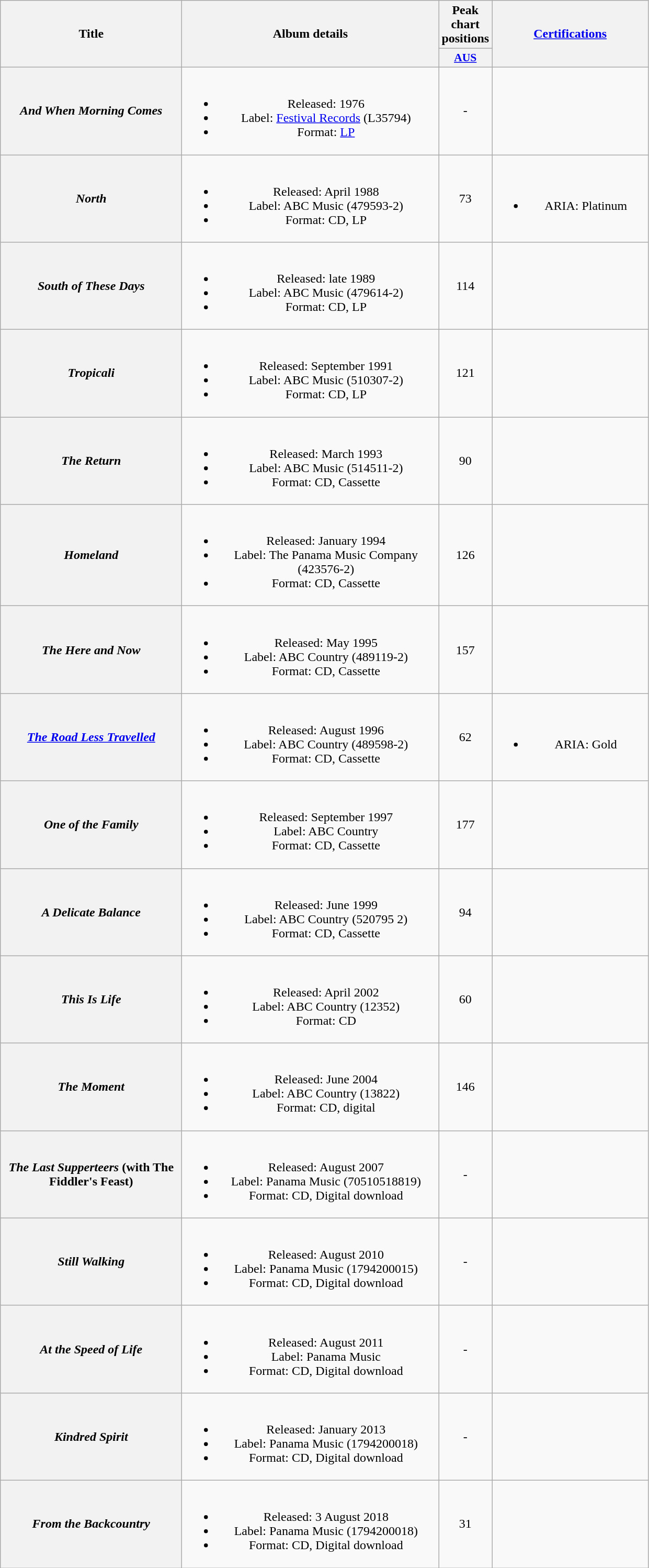<table class="wikitable plainrowheaders" style="text-align:center;">
<tr>
<th scope="col" rowspan="2" style="width:14em;">Title</th>
<th scope="col" rowspan="2" style="width:20em;">Album details</th>
<th scope="col" colspan="1">Peak chart positions</th>
<th scope="col" rowspan="2" style="width:12em;"><a href='#'>Certifications</a></th>
</tr>
<tr>
<th scope="col" style="width:3em;font-size:90%;"><a href='#'>AUS</a><br></th>
</tr>
<tr>
<th scope="row"><em>And When Morning Comes</em></th>
<td><br><ul><li>Released: 1976</li><li>Label: <a href='#'>Festival Records</a> (L35794)</li><li>Format: <a href='#'>LP</a></li></ul></td>
<td>-</td>
<td></td>
</tr>
<tr>
<th scope="row"><em>North</em></th>
<td><br><ul><li>Released: April 1988</li><li>Label: ABC Music (479593-2)</li><li>Format: CD, LP</li></ul></td>
<td>73</td>
<td><br><ul><li>ARIA: Platinum</li></ul></td>
</tr>
<tr>
<th scope="row"><em>South of These Days</em></th>
<td><br><ul><li>Released: late 1989</li><li>Label: ABC Music (479614-2)</li><li>Format: CD, LP</li></ul></td>
<td>114</td>
<td></td>
</tr>
<tr>
<th scope="row"><em>Tropicali</em></th>
<td><br><ul><li>Released: September 1991</li><li>Label: ABC Music (510307-2)</li><li>Format: CD, LP</li></ul></td>
<td>121</td>
<td></td>
</tr>
<tr>
<th scope="row"><em>The Return</em></th>
<td><br><ul><li>Released: March 1993</li><li>Label: ABC Music (514511-2)</li><li>Format: CD, Cassette</li></ul></td>
<td>90</td>
<td></td>
</tr>
<tr>
<th scope="row"><em>Homeland</em></th>
<td><br><ul><li>Released: January 1994</li><li>Label: The Panama Music Company (423576-2)</li><li>Format: CD, Cassette</li></ul></td>
<td>126</td>
<td></td>
</tr>
<tr>
<th scope="row"><em>The Here and Now</em></th>
<td><br><ul><li>Released: May 1995</li><li>Label: ABC Country (489119-2)</li><li>Format: CD, Cassette</li></ul></td>
<td>157</td>
<td></td>
</tr>
<tr>
<th scope="row"><em><a href='#'>The Road Less Travelled</a></em></th>
<td><br><ul><li>Released: August 1996</li><li>Label: ABC Country (489598-2)</li><li>Format: CD, Cassette</li></ul></td>
<td>62</td>
<td><br><ul><li>ARIA: Gold</li></ul></td>
</tr>
<tr>
<th scope="row"><em>One of the Family</em></th>
<td><br><ul><li>Released: September 1997</li><li>Label: ABC Country</li><li>Format: CD, Cassette</li></ul></td>
<td>177</td>
<td></td>
</tr>
<tr>
<th scope="row"><em>A Delicate Balance</em></th>
<td><br><ul><li>Released: June 1999</li><li>Label: ABC Country (520795 2)</li><li>Format: CD, Cassette</li></ul></td>
<td>94</td>
<td></td>
</tr>
<tr>
<th scope="row"><em>This Is Life</em></th>
<td><br><ul><li>Released: April 2002</li><li>Label: ABC Country (12352)</li><li>Format: CD</li></ul></td>
<td>60</td>
<td></td>
</tr>
<tr>
<th scope="row"><em>The Moment</em></th>
<td><br><ul><li>Released: June 2004</li><li>Label: ABC Country (13822)</li><li>Format: CD, digital</li></ul></td>
<td>146</td>
<td></td>
</tr>
<tr>
<th scope="row"><em>The Last Supperteers</em> (with The Fiddler's Feast)</th>
<td><br><ul><li>Released: August 2007</li><li>Label: Panama Music (70510518819)</li><li>Format: CD, Digital download</li></ul></td>
<td>-</td>
<td></td>
</tr>
<tr>
<th scope="row"><em>Still Walking</em></th>
<td><br><ul><li>Released: August 2010</li><li>Label: Panama Music (1794200015)</li><li>Format: CD, Digital download</li></ul></td>
<td>-</td>
<td></td>
</tr>
<tr>
<th scope="row"><em>At the Speed of Life</em></th>
<td><br><ul><li>Released: August 2011</li><li>Label: Panama Music</li><li>Format: CD, Digital download</li></ul></td>
<td>-</td>
<td></td>
</tr>
<tr>
<th scope="row"><em>Kindred Spirit</em></th>
<td><br><ul><li>Released: January 2013</li><li>Label: Panama Music (1794200018)</li><li>Format: CD, Digital download</li></ul></td>
<td>-</td>
<td></td>
</tr>
<tr>
<th scope="row"><em>From the Backcountry</em></th>
<td><br><ul><li>Released: 3 August 2018</li><li>Label: Panama Music (1794200018)</li><li>Format: CD, Digital download</li></ul></td>
<td>31</td>
<td></td>
</tr>
</table>
